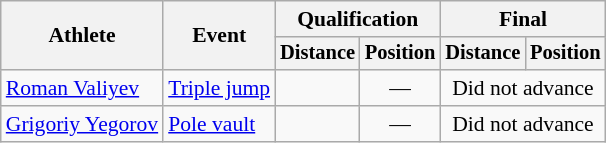<table class=wikitable style="font-size:90%">
<tr>
<th rowspan="2">Athlete</th>
<th rowspan="2">Event</th>
<th colspan="2">Qualification</th>
<th colspan="2">Final</th>
</tr>
<tr style="font-size:95%">
<th>Distance</th>
<th>Position</th>
<th>Distance</th>
<th>Position</th>
</tr>
<tr align=center>
<td align=left><a href='#'>Roman Valiyev</a></td>
<td align=left><a href='#'>Triple jump</a></td>
<td></td>
<td>—</td>
<td colspan=2>Did not advance</td>
</tr>
<tr align=center>
<td align=left><a href='#'>Grigoriy Yegorov</a></td>
<td align=left><a href='#'>Pole vault</a></td>
<td></td>
<td>—</td>
<td colspan=2>Did not advance</td>
</tr>
</table>
